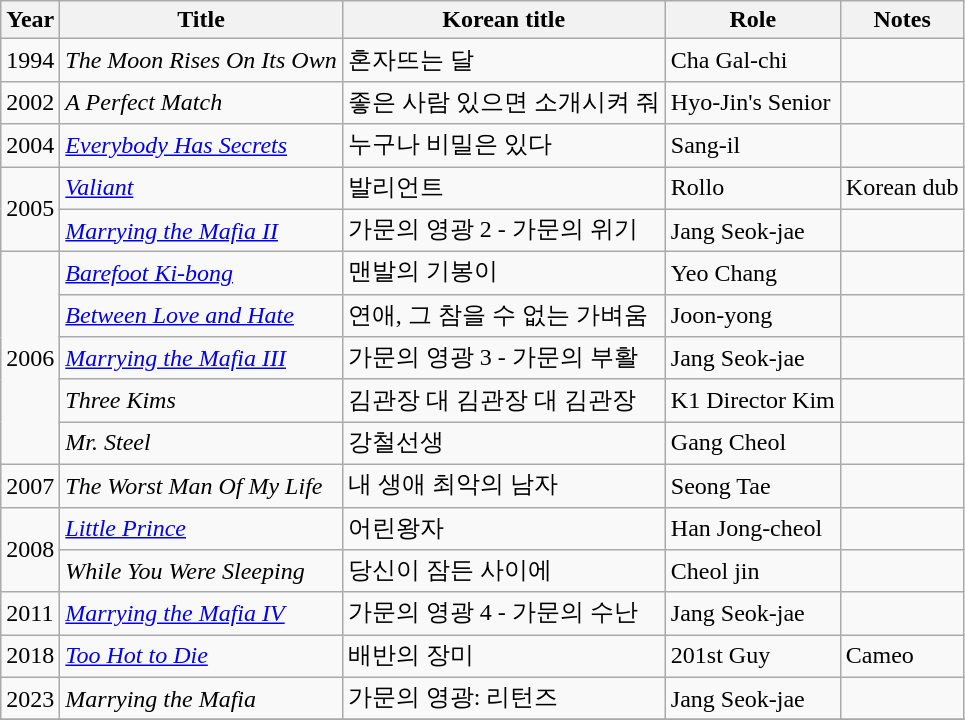<table class="wikitable sortable">
<tr>
<th>Year</th>
<th>Title</th>
<th>Korean title</th>
<th>Role</th>
<th>Notes</th>
</tr>
<tr>
<td>1994</td>
<td><em>The Moon Rises On Its Own</em></td>
<td>혼자뜨는 달</td>
<td>Cha Gal-chi</td>
<td></td>
</tr>
<tr>
<td>2002</td>
<td><em>A Perfect Match</em></td>
<td>좋은 사람 있으면 소개시켜 줘</td>
<td>Hyo-Jin's Senior</td>
<td></td>
</tr>
<tr>
<td>2004</td>
<td><em><a href='#'>Everybody Has Secrets</a></em></td>
<td>누구나 비밀은 있다</td>
<td>Sang-il</td>
<td></td>
</tr>
<tr>
<td rowspan=2>2005</td>
<td><em><a href='#'>Valiant</a></em></td>
<td>발리언트</td>
<td>Rollo</td>
<td>Korean dub</td>
</tr>
<tr>
<td><em><a href='#'>Marrying the Mafia II</a></em></td>
<td>가문의 영광 2 - 가문의 위기</td>
<td>Jang Seok-jae</td>
<td></td>
</tr>
<tr>
<td rowspan=5>2006</td>
<td><em><a href='#'>Barefoot Ki-bong</a></em></td>
<td>맨발의 기봉이</td>
<td>Yeo Chang</td>
<td></td>
</tr>
<tr>
<td><em><a href='#'>Between Love and Hate</a></em></td>
<td>연애, 그 참을 수 없는 가벼움</td>
<td>Joon-yong</td>
<td></td>
</tr>
<tr>
<td><em><a href='#'>Marrying the Mafia III</a></em></td>
<td>가문의 영광 3 - 가문의 부활</td>
<td>Jang Seok-jae</td>
<td></td>
</tr>
<tr>
<td><em>Three Kims</em></td>
<td>김관장 대 김관장 대 김관장</td>
<td>K1 Director Kim</td>
<td></td>
</tr>
<tr>
<td><em>Mr. Steel</em></td>
<td>강철선생</td>
<td>Gang Cheol</td>
<td></td>
</tr>
<tr>
<td>2007</td>
<td><em>The Worst Man Of My Life</em></td>
<td>내 생애 최악의 남자</td>
<td>Seong Tae</td>
<td></td>
</tr>
<tr>
<td rowspan="2">2008</td>
<td><em><a href='#'>Little Prince</a></em></td>
<td>어린왕자</td>
<td>Han Jong-cheol</td>
<td></td>
</tr>
<tr>
<td><em>While You Were Sleeping</em></td>
<td>당신이 잠든 사이에</td>
<td>Cheol jin</td>
<td></td>
</tr>
<tr>
<td>2011</td>
<td><em><a href='#'>Marrying the Mafia IV</a></em></td>
<td>가문의 영광 4 - 가문의 수난</td>
<td>Jang Seok-jae</td>
<td></td>
</tr>
<tr>
<td>2018</td>
<td><em><a href='#'>Too Hot to Die</a></em></td>
<td>배반의 장미</td>
<td>201st Guy</td>
<td>Cameo</td>
</tr>
<tr>
<td>2023</td>
<td><em>Marrying the Mafia</em></td>
<td>가문의 영광: 리턴즈</td>
<td>Jang Seok-jae</td>
<td></td>
</tr>
<tr>
</tr>
</table>
